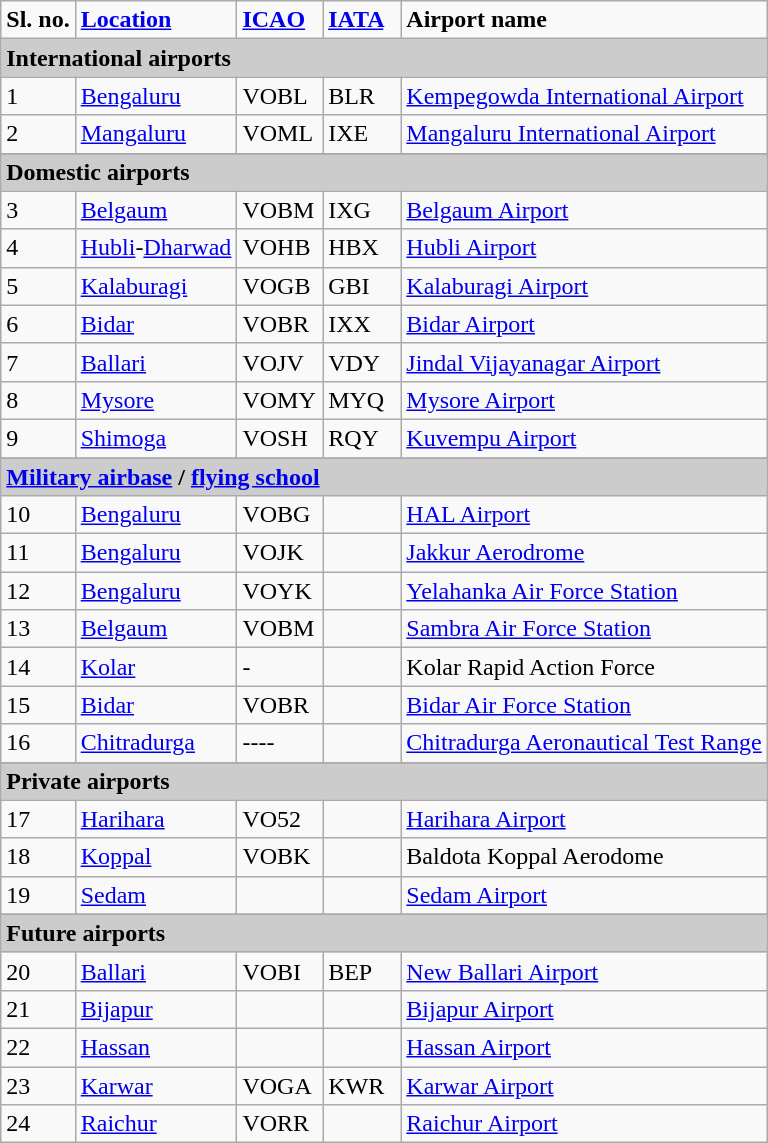<table class="wikitable">
<tr valign=top style="font-weight:bold">
<td>Sl. no.</td>
<td><a href='#'>Location</a>  </td>
<td><a href='#'>ICAO</a>  </td>
<td><a href='#'>IATA</a>  </td>
<td>Airport name</td>
</tr>
<tr style="background-color: #CCCCCC">
<td colspan=5><strong>International airports</strong></td>
</tr>
<tr valign=top>
<td>1</td>
<td><a href='#'>Bengaluru</a></td>
<td>VOBL</td>
<td>BLR</td>
<td><a href='#'>Kempegowda International Airport</a></td>
</tr>
<tr valign=top>
<td>2</td>
<td><a href='#'>Mangaluru</a></td>
<td>VOML</td>
<td>IXE</td>
<td><a href='#'>Mangaluru International Airport</a></td>
</tr>
<tr mysore international airport terminal valign=top>
</tr>
<tr style="background-color: #CCCCCC">
<td colspan=5><strong>Domestic airports</strong></td>
</tr>
<tr valign=top>
<td>3</td>
<td><a href='#'>Belgaum</a></td>
<td>VOBM</td>
<td>IXG</td>
<td><a href='#'>Belgaum Airport</a></td>
</tr>
<tr valign=top>
<td>4</td>
<td><a href='#'>Hubli</a>-<a href='#'>Dharwad</a></td>
<td>VOHB</td>
<td>HBX</td>
<td><a href='#'>Hubli Airport</a></td>
</tr>
<tr valign=top>
<td>5</td>
<td><a href='#'>Kalaburagi</a></td>
<td>VOGB</td>
<td>GBI</td>
<td><a href='#'>Kalaburagi Airport</a></td>
</tr>
<tr valign=top>
<td>6</td>
<td><a href='#'>Bidar</a></td>
<td>VOBR</td>
<td>IXX</td>
<td><a href='#'>Bidar Airport</a></td>
</tr>
<tr valign=top>
<td>7</td>
<td><a href='#'>Ballari</a></td>
<td>VOJV</td>
<td>VDY</td>
<td><a href='#'>Jindal Vijayanagar Airport</a></td>
</tr>
<tr valign=top>
<td>8</td>
<td><a href='#'>Mysore</a></td>
<td>VOMY</td>
<td>MYQ</td>
<td><a href='#'>Mysore Airport</a></td>
</tr>
<tr valign="top">
<td>9</td>
<td><a href='#'>Shimoga</a></td>
<td>VOSH</td>
<td>RQY</td>
<td><a href='#'>Kuvempu Airport</a></td>
</tr>
<tr valign=top>
</tr>
<tr style="background-color: #CCCCCC">
<td colspan=5><strong><a href='#'>Military airbase</a> / <a href='#'>flying school</a></strong></td>
</tr>
<tr valign=top>
<td>10</td>
<td><a href='#'>Bengaluru</a></td>
<td>VOBG</td>
<td></td>
<td><a href='#'>HAL Airport</a></td>
</tr>
<tr valign=top>
<td>11</td>
<td><a href='#'>Bengaluru</a></td>
<td>VOJK</td>
<td> </td>
<td><a href='#'>Jakkur Aerodrome</a></td>
</tr>
<tr valign=top>
<td>12</td>
<td><a href='#'>Bengaluru</a></td>
<td>VOYK</td>
<td> </td>
<td><a href='#'>Yelahanka Air Force Station</a></td>
</tr>
<tr valign=top>
<td>13</td>
<td><a href='#'>Belgaum</a></td>
<td>VOBM</td>
<td> </td>
<td><a href='#'>Sambra Air Force Station</a></td>
</tr>
<tr valign=top>
<td>14</td>
<td><a href='#'>Kolar</a></td>
<td>-</td>
<td> </td>
<td>Kolar Rapid Action Force</td>
</tr>
<tr valign=top>
<td>15</td>
<td><a href='#'>Bidar</a></td>
<td>VOBR</td>
<td> </td>
<td><a href='#'>Bidar Air Force Station</a></td>
</tr>
<tr valign=top>
<td>16</td>
<td><a href='#'>Chitradurga</a></td>
<td>----</td>
<td></td>
<td><a href='#'>Chitradurga Aeronautical Test Range</a></td>
</tr>
<tr valign=top>
</tr>
<tr style="background-color: #CCCCCC">
<td colspan=5><strong>Private airports</strong></td>
</tr>
<tr valign=top>
<td>17</td>
<td><a href='#'>Harihara</a></td>
<td>VO52</td>
<td> </td>
<td><a href='#'>Harihara Airport</a></td>
</tr>
<tr valign=top>
<td>18</td>
<td><a href='#'>Koppal</a></td>
<td>VOBK</td>
<td> </td>
<td>Baldota Koppal Aerodome</td>
</tr>
<tr valign=top>
<td>19</td>
<td><a href='#'>Sedam</a></td>
<td></td>
<td></td>
<td><a href='#'>Sedam Airport</a></td>
</tr>
<tr valign=top>
</tr>
<tr style="background-color: #CCCCCC">
<td colspan=5><strong>Future airports</strong></td>
</tr>
<tr valign=top>
<td>20</td>
<td><a href='#'>Ballari</a></td>
<td>VOBI</td>
<td>BEP</td>
<td><a href='#'>New Ballari Airport</a></td>
</tr>
<tr valign=top>
<td>21</td>
<td><a href='#'>Bijapur</a></td>
<td></td>
<td></td>
<td><a href='#'>Bijapur Airport</a></td>
</tr>
<tr valign=top>
<td>22</td>
<td><a href='#'>Hassan</a></td>
<td> </td>
<td> </td>
<td><a href='#'>Hassan Airport</a></td>
</tr>
<tr valign=top>
<td>23</td>
<td><a href='#'>Karwar</a></td>
<td>VOGA</td>
<td>KWR</td>
<td><a href='#'>Karwar Airport</a></td>
</tr>
<tr valign=top>
<td>24</td>
<td><a href='#'>Raichur</a></td>
<td>VORR</td>
<td></td>
<td><a href='#'>Raichur Airport</a></td>
</tr>
</table>
